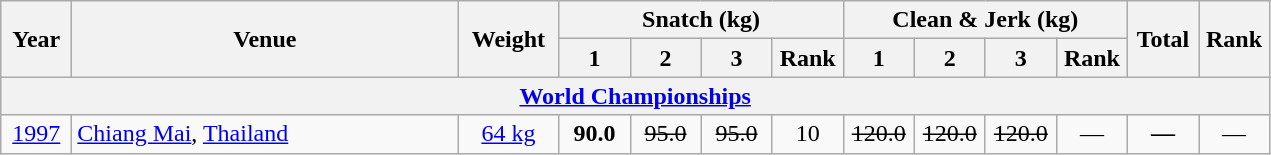<table class = "wikitable" style="text-align:center;">
<tr>
<th rowspan=2 width=40>Year</th>
<th rowspan=2 width=250>Venue</th>
<th rowspan=2 width=60>Weight</th>
<th colspan=4>Snatch (kg)</th>
<th colspan=4>Clean & Jerk (kg)</th>
<th rowspan=2 width=40>Total</th>
<th rowspan=2 width=40>Rank</th>
</tr>
<tr>
<th width=40>1</th>
<th width=40>2</th>
<th width=40>3</th>
<th width=40>Rank</th>
<th width=40>1</th>
<th width=40>2</th>
<th width=40>3</th>
<th width=40>Rank</th>
</tr>
<tr>
<th colspan=13><a href='#'>World Championships</a></th>
</tr>
<tr>
<td><a href='#'>1997</a></td>
<td align=left> <a href='#'>Chiang Mai</a>, <a href='#'>Thailand</a></td>
<td><a href='#'>64 kg</a></td>
<td><strong>90.0</strong></td>
<td><s>95.0</s></td>
<td><s>95.0</s></td>
<td>10</td>
<td><s>120.0</s></td>
<td><s>120.0</s></td>
<td><s>120.0</s></td>
<td>—</td>
<td><strong>—</strong></td>
<td>—</td>
</tr>
</table>
